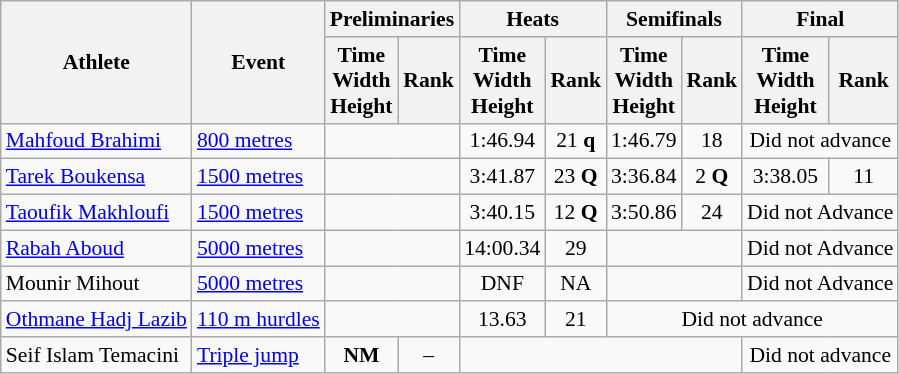<table class=wikitable style="font-size:90%;">
<tr>
<th rowspan="2">Athlete</th>
<th rowspan="2">Event</th>
<th colspan="2">Preliminaries</th>
<th colspan="2">Heats</th>
<th colspan="2">Semifinals</th>
<th colspan="2">Final</th>
</tr>
<tr>
<th>Time<br>Width<br>Height</th>
<th>Rank</th>
<th>Time<br>Width<br>Height</th>
<th>Rank</th>
<th>Time<br>Width<br>Height</th>
<th>Rank</th>
<th>Time<br>Width<br>Height</th>
<th>Rank</th>
</tr>
<tr>
<td><a href='#'>Mahfoud Brahimi</a></td>
<td><a href='#'>800 metres</a></td>
<td colspan= 2></td>
<td align=center>1:46.94</td>
<td align=center>21 <strong>q</strong></td>
<td align=center>1:46.79</td>
<td align=center>18</td>
<td colspan="2" align=center>Did not advance</td>
</tr>
<tr>
<td><a href='#'>Tarek Boukensa</a></td>
<td><a href='#'>1500 metres</a></td>
<td colspan= 2></td>
<td align=center>3:41.87</td>
<td align=center>23 <strong>Q</strong></td>
<td align=center>3:36.84</td>
<td align=center>2 <strong>Q</strong></td>
<td align=center>3:38.05</td>
<td align=center>11</td>
</tr>
<tr>
<td><a href='#'>Taoufik Makhloufi</a></td>
<td><a href='#'>1500 metres</a></td>
<td colspan= 2></td>
<td align= center>3:40.15</td>
<td align= center>12 <strong>Q</strong></td>
<td align=center>3:50.86</td>
<td align= center>24</td>
<td colspan= 2 align= center>Did not Advance</td>
</tr>
<tr>
<td><a href='#'>Rabah Aboud</a></td>
<td><a href='#'>5000 metres</a></td>
<td colspan= 2></td>
<td align=center>14:00.34</td>
<td align=center>29</td>
<td colspan= 2></td>
<td align=center colspan=2>Did not Advance</td>
</tr>
<tr>
<td>Mounir Mihout</td>
<td><a href='#'>5000 metres</a></td>
<td colspan= 2></td>
<td align=center>DNF</td>
<td align=center>NA</td>
<td colspan= 2></td>
<td align=center colspan=2>Did not Advance</td>
</tr>
<tr>
<td><a href='#'>Othmane Hadj Lazib</a></td>
<td><a href='#'>110 m hurdles</a></td>
<td colspan= 2></td>
<td align=center>13.63</td>
<td align=center>21</td>
<td colspan="4" align=center>Did not advance</td>
</tr>
<tr>
<td>Seif Islam Temacini</td>
<td><a href='#'>Triple jump</a></td>
<td align=center><strong>NM</strong></td>
<td align=center>–</td>
<td colspan= 4></td>
<td colspan="2" align=center>Did not advance</td>
</tr>
</table>
